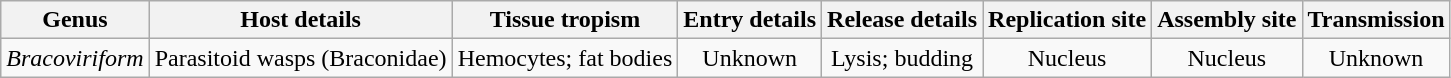<table class="wikitable sortable" style="text-align:center">
<tr>
<th>Genus</th>
<th>Host details</th>
<th>Tissue tropism</th>
<th>Entry details</th>
<th>Release details</th>
<th>Replication site</th>
<th>Assembly site</th>
<th>Transmission</th>
</tr>
<tr>
<td><em>Bracoviriform</em></td>
<td>Parasitoid wasps (Braconidae)</td>
<td>Hemocytes; fat bodies</td>
<td>Unknown</td>
<td>Lysis; budding</td>
<td>Nucleus</td>
<td>Nucleus</td>
<td>Unknown</td>
</tr>
</table>
